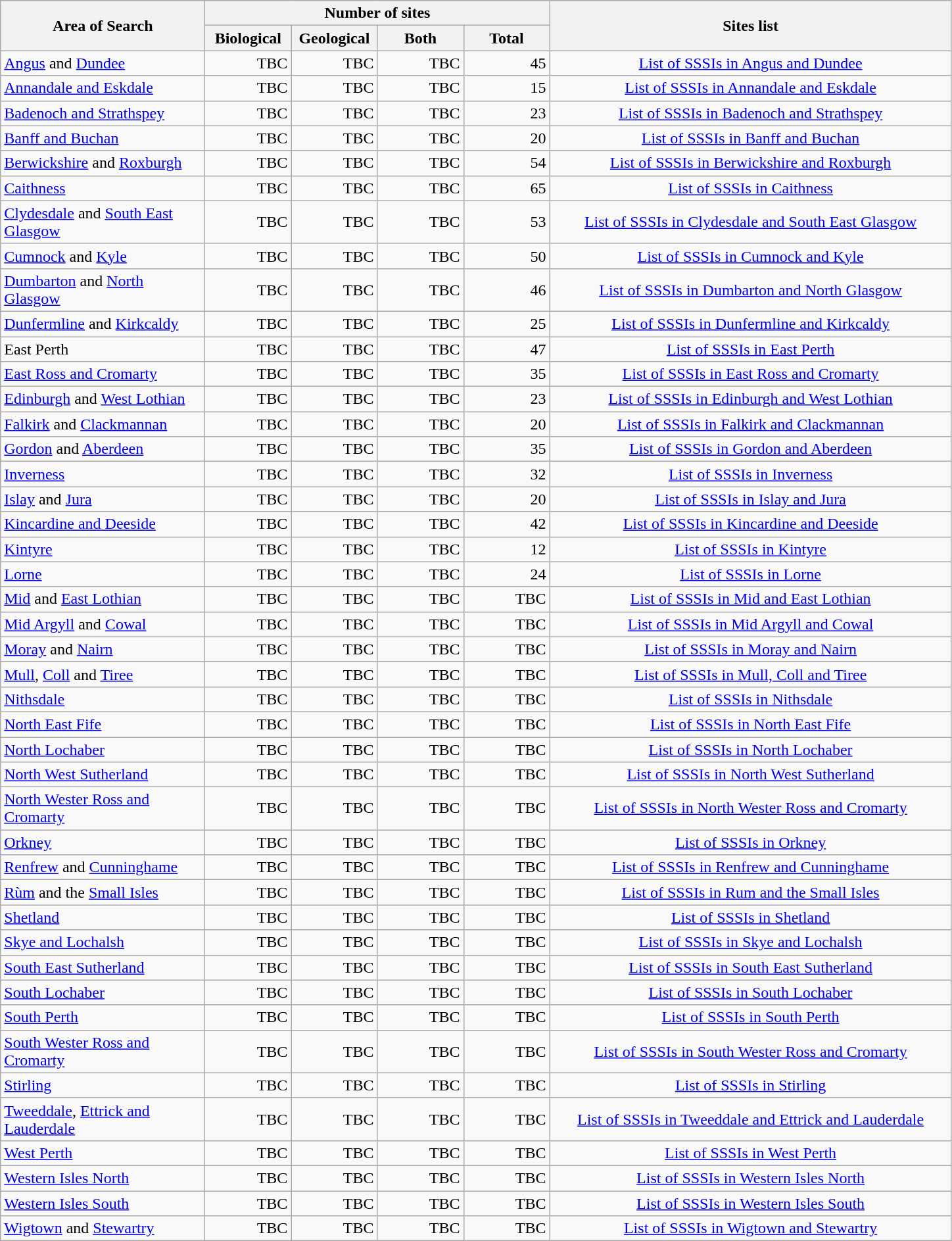<table class="wikitable sortable">
<tr>
<th width="200" rowspan="2">Area of Search</th>
<th colspan="4">Number of sites</th>
<th width="400" rowspan="2">Sites list</th>
</tr>
<tr>
<th width="80">Biological</th>
<th width="80">Geological</th>
<th width="80">Both</th>
<th width="80">Total</th>
</tr>
<tr>
<td><a href='#'>Angus</a> and <a href='#'>Dundee</a></td>
<td align="right">TBC</td>
<td align="right">TBC</td>
<td align="right">TBC</td>
<td align="right">45</td>
<td align="center"><a href='#'>List of SSSIs in Angus and Dundee</a></td>
</tr>
<tr>
<td><a href='#'>Annandale and Eskdale</a></td>
<td align="right">TBC</td>
<td align="right">TBC</td>
<td align="right">TBC</td>
<td align="right">15</td>
<td align="center"><a href='#'>List of SSSIs in Annandale and Eskdale</a></td>
</tr>
<tr>
<td><a href='#'>Badenoch and Strathspey</a></td>
<td align="right">TBC</td>
<td align="right">TBC</td>
<td align="right">TBC</td>
<td align="right">23</td>
<td align="center"><a href='#'>List of SSSIs in Badenoch and Strathspey</a></td>
</tr>
<tr>
<td><a href='#'>Banff and Buchan</a></td>
<td align="right">TBC</td>
<td align="right">TBC</td>
<td align="right">TBC</td>
<td align="right">20</td>
<td align="center"><a href='#'>List of SSSIs in Banff and Buchan</a></td>
</tr>
<tr>
<td><a href='#'>Berwickshire</a> and <a href='#'>Roxburgh</a></td>
<td align="right">TBC</td>
<td align="right">TBC</td>
<td align="right">TBC</td>
<td align="right">54</td>
<td align="center"><a href='#'>List of SSSIs in Berwickshire and Roxburgh</a></td>
</tr>
<tr>
<td><a href='#'>Caithness</a></td>
<td align="right">TBC</td>
<td align="right">TBC</td>
<td align="right">TBC</td>
<td align="right">65</td>
<td align="center"><a href='#'>List of SSSIs in Caithness</a></td>
</tr>
<tr>
<td><a href='#'>Clydesdale</a> and <a href='#'>South East Glasgow</a></td>
<td align="right">TBC</td>
<td align="right">TBC</td>
<td align="right">TBC</td>
<td align="right">53</td>
<td align="center"><a href='#'>List of SSSIs in Clydesdale and South East Glasgow</a></td>
</tr>
<tr>
<td><a href='#'>Cumnock</a> and <a href='#'>Kyle</a></td>
<td align="right">TBC</td>
<td align="right">TBC</td>
<td align="right">TBC</td>
<td align="right">50</td>
<td align="center"><a href='#'>List of SSSIs in Cumnock and Kyle</a></td>
</tr>
<tr>
<td><a href='#'>Dumbarton</a> and <a href='#'>North Glasgow</a></td>
<td align="right">TBC</td>
<td align="right">TBC</td>
<td align="right">TBC</td>
<td align="right">46</td>
<td align="center"><a href='#'>List of SSSIs in Dumbarton and North Glasgow</a></td>
</tr>
<tr>
<td><a href='#'>Dunfermline</a> and <a href='#'>Kirkcaldy</a></td>
<td align="right">TBC</td>
<td align="right">TBC</td>
<td align="right">TBC</td>
<td align="right">25</td>
<td align="center"><a href='#'>List of SSSIs in Dunfermline and Kirkcaldy</a></td>
</tr>
<tr>
<td>East Perth</td>
<td align="right">TBC</td>
<td align="right">TBC</td>
<td align="right">TBC</td>
<td align="right">47</td>
<td align="center"><a href='#'>List of SSSIs in East Perth</a></td>
</tr>
<tr>
<td><a href='#'>East Ross and Cromarty</a></td>
<td align="right">TBC</td>
<td align="right">TBC</td>
<td align="right">TBC</td>
<td align="right">35</td>
<td align="center"><a href='#'>List of SSSIs in East Ross and Cromarty</a></td>
</tr>
<tr>
<td><a href='#'>Edinburgh</a> and <a href='#'>West Lothian</a></td>
<td align="right">TBC</td>
<td align="right">TBC</td>
<td align="right">TBC</td>
<td align="right">23</td>
<td align="center"><a href='#'>List of SSSIs in Edinburgh and West Lothian</a></td>
</tr>
<tr>
<td><a href='#'>Falkirk</a> and <a href='#'>Clackmannan</a></td>
<td align="right">TBC</td>
<td align="right">TBC</td>
<td align="right">TBC</td>
<td align="right">20</td>
<td align="center"><a href='#'>List of SSSIs in Falkirk and Clackmannan</a></td>
</tr>
<tr>
<td><a href='#'>Gordon</a> and <a href='#'>Aberdeen</a></td>
<td align="right">TBC</td>
<td align="right">TBC</td>
<td align="right">TBC</td>
<td align="right">35</td>
<td align="center"><a href='#'>List of SSSIs in Gordon and Aberdeen</a></td>
</tr>
<tr>
<td><a href='#'>Inverness</a></td>
<td align="right">TBC</td>
<td align="right">TBC</td>
<td align="right">TBC</td>
<td align="right">32</td>
<td align="center"><a href='#'>List of SSSIs in Inverness</a></td>
</tr>
<tr>
<td><a href='#'>Islay</a> and <a href='#'>Jura</a></td>
<td align="right">TBC</td>
<td align="right">TBC</td>
<td align="right">TBC</td>
<td align="right">20</td>
<td align="center"><a href='#'>List of SSSIs in Islay and Jura</a></td>
</tr>
<tr>
<td><a href='#'>Kincardine and Deeside</a></td>
<td align="right">TBC</td>
<td align="right">TBC</td>
<td align="right">TBC</td>
<td align="right">42</td>
<td align="center"><a href='#'>List of SSSIs in Kincardine and Deeside</a></td>
</tr>
<tr>
<td><a href='#'>Kintyre</a></td>
<td align="right">TBC</td>
<td align="right">TBC</td>
<td align="right">TBC</td>
<td align="right">12</td>
<td align="center"><a href='#'>List of SSSIs in Kintyre</a></td>
</tr>
<tr>
<td><a href='#'>Lorne</a></td>
<td align="right">TBC</td>
<td align="right">TBC</td>
<td align="right">TBC</td>
<td align="right">24</td>
<td align="center"><a href='#'>List of SSSIs in Lorne</a></td>
</tr>
<tr>
<td><a href='#'>Mid</a> and <a href='#'>East Lothian</a></td>
<td align="right">TBC</td>
<td align="right">TBC</td>
<td align="right">TBC</td>
<td align="right">TBC</td>
<td align="center"><a href='#'>List of SSSIs in Mid and East Lothian</a></td>
</tr>
<tr>
<td><a href='#'>Mid Argyll</a> and <a href='#'>Cowal</a></td>
<td align="right">TBC</td>
<td align="right">TBC</td>
<td align="right">TBC</td>
<td align="right">TBC</td>
<td align="center"><a href='#'>List of SSSIs in Mid Argyll and Cowal</a></td>
</tr>
<tr>
<td><a href='#'>Moray</a> and <a href='#'>Nairn</a></td>
<td align="right">TBC</td>
<td align="right">TBC</td>
<td align="right">TBC</td>
<td align="right">TBC</td>
<td align="center"><a href='#'>List of SSSIs in Moray and Nairn</a></td>
</tr>
<tr>
<td><a href='#'>Mull</a>, <a href='#'>Coll</a> and <a href='#'>Tiree</a></td>
<td align="right">TBC</td>
<td align="right">TBC</td>
<td align="right">TBC</td>
<td align="right">TBC</td>
<td align="center"><a href='#'>List of SSSIs in Mull, Coll and Tiree</a></td>
</tr>
<tr>
<td><a href='#'>Nithsdale</a></td>
<td align="right">TBC</td>
<td align="right">TBC</td>
<td align="right">TBC</td>
<td align="right">TBC</td>
<td align="center"><a href='#'>List of SSSIs in Nithsdale</a></td>
</tr>
<tr>
<td><a href='#'>North East Fife</a></td>
<td align="right">TBC</td>
<td align="right">TBC</td>
<td align="right">TBC</td>
<td align="right">TBC</td>
<td align="center"><a href='#'>List of SSSIs in North East Fife</a></td>
</tr>
<tr>
<td><a href='#'>North Lochaber</a></td>
<td align="right">TBC</td>
<td align="right">TBC</td>
<td align="right">TBC</td>
<td align="right">TBC</td>
<td align="center"><a href='#'>List of SSSIs in North Lochaber</a></td>
</tr>
<tr>
<td><a href='#'>North West Sutherland</a></td>
<td align="right">TBC</td>
<td align="right">TBC</td>
<td align="right">TBC</td>
<td align="right">TBC</td>
<td align="center"><a href='#'>List of SSSIs in North West Sutherland</a></td>
</tr>
<tr>
<td><a href='#'>North Wester Ross and Cromarty</a></td>
<td align="right">TBC</td>
<td align="right">TBC</td>
<td align="right">TBC</td>
<td align="right">TBC</td>
<td align="center"><a href='#'>List of SSSIs in North Wester Ross and Cromarty</a></td>
</tr>
<tr>
<td><a href='#'>Orkney</a></td>
<td align="right">TBC</td>
<td align="right">TBC</td>
<td align="right">TBC</td>
<td align="right">TBC</td>
<td align="center"><a href='#'>List of SSSIs in Orkney</a></td>
</tr>
<tr>
<td><a href='#'>Renfrew</a> and <a href='#'>Cunninghame</a></td>
<td align="right">TBC</td>
<td align="right">TBC</td>
<td align="right">TBC</td>
<td align="right">TBC</td>
<td align="center"><a href='#'>List of SSSIs in Renfrew and Cunninghame</a></td>
</tr>
<tr>
<td><a href='#'>Rùm</a> and the <a href='#'>Small Isles</a></td>
<td align="right">TBC</td>
<td align="right">TBC</td>
<td align="right">TBC</td>
<td align="right">TBC</td>
<td align="center"><a href='#'>List of SSSIs in Rum and the Small Isles</a></td>
</tr>
<tr>
<td><a href='#'>Shetland</a></td>
<td align="right">TBC</td>
<td align="right">TBC</td>
<td align="right">TBC</td>
<td align="right">TBC</td>
<td align="center"><a href='#'>List of SSSIs in Shetland</a></td>
</tr>
<tr>
<td><a href='#'>Skye and Lochalsh</a></td>
<td align="right">TBC</td>
<td align="right">TBC</td>
<td align="right">TBC</td>
<td align="right">TBC</td>
<td align="center"><a href='#'>List of SSSIs in Skye and Lochalsh</a></td>
</tr>
<tr>
<td><a href='#'>South East Sutherland</a></td>
<td align="right">TBC</td>
<td align="right">TBC</td>
<td align="right">TBC</td>
<td align="right">TBC</td>
<td align="center"><a href='#'>List of SSSIs in South East Sutherland</a></td>
</tr>
<tr>
<td><a href='#'>South Lochaber</a></td>
<td align="right">TBC</td>
<td align="right">TBC</td>
<td align="right">TBC</td>
<td align="right">TBC</td>
<td align="center"><a href='#'>List of SSSIs in South Lochaber</a></td>
</tr>
<tr>
<td><a href='#'>South Perth</a></td>
<td align="right">TBC</td>
<td align="right">TBC</td>
<td align="right">TBC</td>
<td align="right">TBC</td>
<td align="center"><a href='#'>List of SSSIs in South Perth</a></td>
</tr>
<tr>
<td><a href='#'>South Wester Ross and Cromarty</a></td>
<td align="right">TBC</td>
<td align="right">TBC</td>
<td align="right">TBC</td>
<td align="right">TBC</td>
<td align="center"><a href='#'>List of SSSIs in South Wester Ross and Cromarty</a></td>
</tr>
<tr>
<td><a href='#'>Stirling</a></td>
<td align="right">TBC</td>
<td align="right">TBC</td>
<td align="right">TBC</td>
<td align="right">TBC</td>
<td align="center"><a href='#'>List of SSSIs in Stirling</a></td>
</tr>
<tr>
<td><a href='#'>Tweeddale</a>, <a href='#'>Ettrick and Lauderdale</a></td>
<td align="right">TBC</td>
<td align="right">TBC</td>
<td align="right">TBC</td>
<td align="right">TBC</td>
<td align="center"><a href='#'>List of SSSIs in Tweeddale and Ettrick and Lauderdale</a></td>
</tr>
<tr>
<td><a href='#'>West Perth</a></td>
<td align="right">TBC</td>
<td align="right">TBC</td>
<td align="right">TBC</td>
<td align="right">TBC</td>
<td align="center"><a href='#'>List of SSSIs in West Perth</a></td>
</tr>
<tr>
<td><a href='#'>Western Isles North</a></td>
<td align="right">TBC</td>
<td align="right">TBC</td>
<td align="right">TBC</td>
<td align="right">TBC</td>
<td align="center"><a href='#'>List of SSSIs in Western Isles North</a></td>
</tr>
<tr>
<td><a href='#'>Western Isles South</a></td>
<td align="right">TBC</td>
<td align="right">TBC</td>
<td align="right">TBC</td>
<td align="right">TBC</td>
<td align="center"><a href='#'>List of SSSIs in Western Isles South</a></td>
</tr>
<tr>
<td><a href='#'>Wigtown</a> and <a href='#'>Stewartry</a></td>
<td align="right">TBC</td>
<td align="right">TBC</td>
<td align="right">TBC</td>
<td align="right">TBC</td>
<td align="center"><a href='#'>List of SSSIs in Wigtown and Stewartry</a></td>
</tr>
</table>
